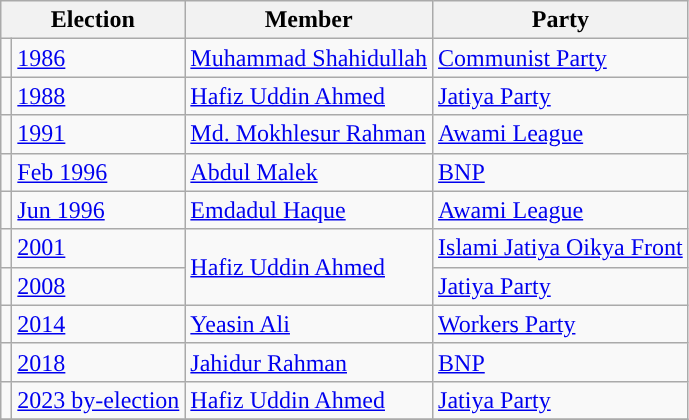<table class="wikitable">
<tr>
<th colspan="2">Election</th>
<th>Member</th>
<th>Party</th>
</tr>
<tr>
<td style="background-color:"></td>
<td><a href='#'>1986</a></td>
<td><a href='#'>Muhammad Shahidullah</a></td>
<td><a href='#'>Communist Party</a></td>
</tr>
<tr>
<td style="background-color:"></td>
<td><a href='#'>1988</a></td>
<td><a href='#'>Hafiz Uddin Ahmed</a></td>
<td><a href='#'>Jatiya Party</a></td>
</tr>
<tr>
<td style="background-color:"></td>
<td><a href='#'>1991</a></td>
<td><a href='#'>Md. Mokhlesur Rahman</a></td>
<td><a href='#'>Awami League</a></td>
</tr>
<tr>
<td style="background-color:"></td>
<td><a href='#'>Feb 1996</a></td>
<td><a href='#'>Abdul Malek</a></td>
<td><a href='#'>BNP</a></td>
</tr>
<tr>
<td style="background-color:"></td>
<td><a href='#'>Jun 1996</a></td>
<td><a href='#'>Emdadul Haque</a></td>
<td><a href='#'>Awami League</a></td>
</tr>
<tr>
<td style="background-color:"></td>
<td><a href='#'>2001</a></td>
<td rowspan="2"><a href='#'>Hafiz Uddin Ahmed</a></td>
<td><a href='#'>Islami Jatiya Oikya Front</a></td>
</tr>
<tr>
<td style="background-color:"></td>
<td><a href='#'>2008</a></td>
<td><a href='#'>Jatiya Party</a></td>
</tr>
<tr>
<td style="background-color:"></td>
<td><a href='#'>2014</a></td>
<td><a href='#'>Yeasin Ali</a></td>
<td><a href='#'>Workers Party</a></td>
</tr>
<tr>
<td style="background-color:"></td>
<td><a href='#'>2018</a></td>
<td><a href='#'>Jahidur Rahman</a></td>
<td><a href='#'>BNP</a></td>
</tr>
<tr>
<td style="background-color:"></td>
<td><a href='#'>2023 by-election</a></td>
<td><a href='#'>Hafiz Uddin Ahmed</a></td>
<td><a href='#'>Jatiya Party</a></td>
</tr>
<tr>
</tr>
</table>
